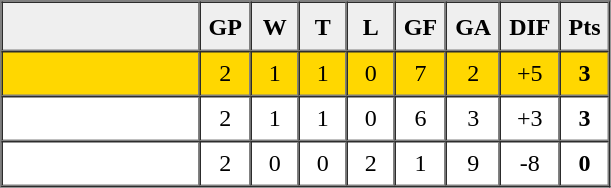<table border=1 cellpadding=5 cellspacing=0>
<tr>
<th bgcolor="#efefef" width="120">　</th>
<th bgcolor="#efefef" width="20">GP</th>
<th bgcolor="#efefef" width="20">W</th>
<th bgcolor="#efefef" width="20">T</th>
<th bgcolor="#efefef" width="20">L</th>
<th bgcolor="#efefef" width="20">GF</th>
<th bgcolor="#efefef" width="20">GA</th>
<th bgcolor="#efefef" width="20">DIF</th>
<th bgcolor="#efefef" width="20">Pts</th>
</tr>
<tr align=center bgcolor= gold>
<td align=left><strong></strong></td>
<td>2</td>
<td>1</td>
<td>1</td>
<td>0</td>
<td>7</td>
<td>2</td>
<td>+5</td>
<td><strong>3</strong></td>
</tr>
<tr align=center>
<td align=left></td>
<td>2</td>
<td>1</td>
<td>1</td>
<td>0</td>
<td>6</td>
<td>3</td>
<td>+3</td>
<td><strong>3</strong></td>
</tr>
<tr align=center>
<td align=left></td>
<td>2</td>
<td>0</td>
<td>0</td>
<td>2</td>
<td>1</td>
<td>9</td>
<td>-8</td>
<td><strong>0</strong></td>
</tr>
</table>
